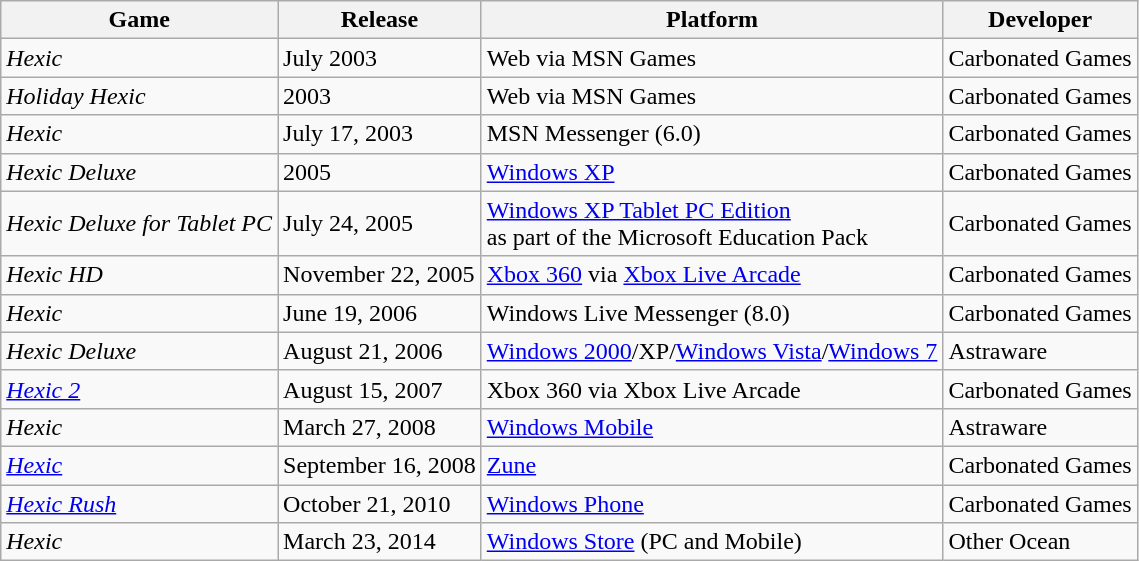<table class="wikitable">
<tr>
<th>Game</th>
<th>Release</th>
<th>Platform</th>
<th>Developer</th>
</tr>
<tr>
<td><em>Hexic</em></td>
<td>July 2003</td>
<td>Web via MSN Games</td>
<td>Carbonated Games</td>
</tr>
<tr>
<td><em>Holiday Hexic</em></td>
<td>2003</td>
<td>Web via MSN Games</td>
<td>Carbonated Games</td>
</tr>
<tr>
<td><em>Hexic</em></td>
<td>July 17, 2003</td>
<td>MSN Messenger (6.0)</td>
<td>Carbonated Games</td>
</tr>
<tr>
<td><em>Hexic Deluxe</em></td>
<td>2005</td>
<td><a href='#'>Windows XP</a></td>
<td>Carbonated Games</td>
</tr>
<tr>
<td><em>Hexic Deluxe for Tablet PC</em></td>
<td>July 24, 2005</td>
<td><a href='#'>Windows XP Tablet PC Edition</a><br> as part of the Microsoft Education Pack</td>
<td>Carbonated Games</td>
</tr>
<tr>
<td><em>Hexic HD</em></td>
<td>November 22, 2005</td>
<td><a href='#'>Xbox 360</a> via <a href='#'>Xbox Live Arcade</a></td>
<td>Carbonated Games</td>
</tr>
<tr>
<td><em>Hexic</em></td>
<td>June 19, 2006</td>
<td>Windows Live Messenger (8.0)</td>
<td>Carbonated Games</td>
</tr>
<tr>
<td><em>Hexic Deluxe</em></td>
<td>August 21, 2006</td>
<td><a href='#'>Windows 2000</a>/XP/<a href='#'>Windows Vista</a>/<a href='#'>Windows 7</a></td>
<td>Astraware</td>
</tr>
<tr>
<td><em><a href='#'>Hexic 2</a></em></td>
<td>August 15, 2007</td>
<td>Xbox 360 via Xbox Live Arcade</td>
<td>Carbonated Games</td>
</tr>
<tr>
<td><em>Hexic</em></td>
<td>March 27, 2008</td>
<td><a href='#'>Windows Mobile</a></td>
<td>Astraware</td>
</tr>
<tr>
<td><em><a href='#'>Hexic</a></em></td>
<td>September 16, 2008</td>
<td><a href='#'>Zune</a></td>
<td>Carbonated Games</td>
</tr>
<tr>
<td><em><a href='#'>Hexic Rush</a></em></td>
<td>October 21, 2010</td>
<td><a href='#'>Windows Phone</a></td>
<td>Carbonated Games</td>
</tr>
<tr>
<td><em>Hexic</em></td>
<td>March 23, 2014</td>
<td><a href='#'>Windows Store</a> (PC and Mobile)</td>
<td>Other Ocean</td>
</tr>
</table>
